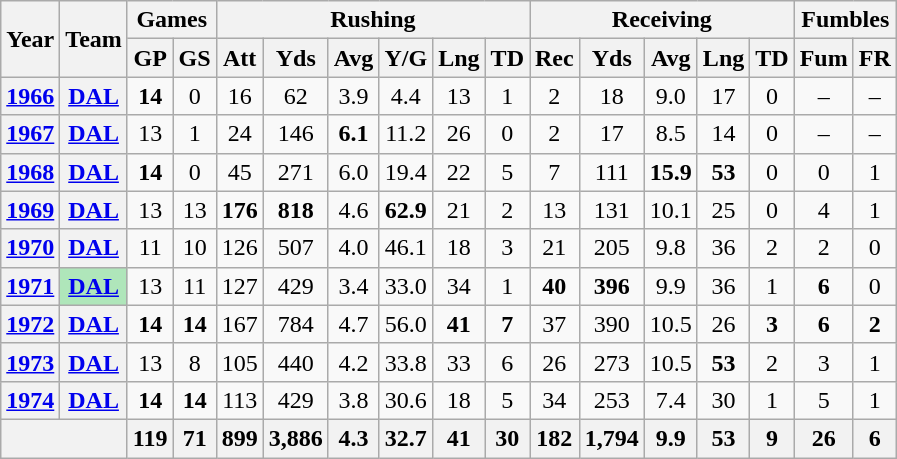<table class= "wikitable" style="text-align:center;">
<tr>
<th rowspan="2">Year</th>
<th rowspan="2">Team</th>
<th colspan="2">Games</th>
<th colspan="6">Rushing</th>
<th colspan="5">Receiving</th>
<th colspan="2">Fumbles</th>
</tr>
<tr>
<th>GP</th>
<th>GS</th>
<th>Att</th>
<th>Yds</th>
<th>Avg</th>
<th>Y/G</th>
<th>Lng</th>
<th>TD</th>
<th>Rec</th>
<th>Yds</th>
<th>Avg</th>
<th>Lng</th>
<th>TD</th>
<th>Fum</th>
<th>FR</th>
</tr>
<tr>
<th><a href='#'>1966</a></th>
<th><a href='#'>DAL</a></th>
<td><strong>14</strong></td>
<td>0</td>
<td>16</td>
<td>62</td>
<td>3.9</td>
<td>4.4</td>
<td>13</td>
<td>1</td>
<td>2</td>
<td>18</td>
<td>9.0</td>
<td>17</td>
<td>0</td>
<td>–</td>
<td>–</td>
</tr>
<tr>
<th><a href='#'>1967</a></th>
<th><a href='#'>DAL</a></th>
<td>13</td>
<td>1</td>
<td>24</td>
<td>146</td>
<td><strong>6.1</strong></td>
<td>11.2</td>
<td>26</td>
<td>0</td>
<td>2</td>
<td>17</td>
<td>8.5</td>
<td>14</td>
<td>0</td>
<td>–</td>
<td>–</td>
</tr>
<tr>
<th><a href='#'>1968</a></th>
<th><a href='#'>DAL</a></th>
<td><strong>14</strong></td>
<td>0</td>
<td>45</td>
<td>271</td>
<td>6.0</td>
<td>19.4</td>
<td>22</td>
<td>5</td>
<td>7</td>
<td>111</td>
<td><strong>15.9</strong></td>
<td><strong>53</strong></td>
<td>0</td>
<td>0</td>
<td>1</td>
</tr>
<tr>
<th><a href='#'>1969</a></th>
<th><a href='#'>DAL</a></th>
<td>13</td>
<td>13</td>
<td><strong>176</strong></td>
<td><strong>818</strong></td>
<td>4.6</td>
<td><strong>62.9</strong></td>
<td>21</td>
<td>2</td>
<td>13</td>
<td>131</td>
<td>10.1</td>
<td>25</td>
<td>0</td>
<td>4</td>
<td>1</td>
</tr>
<tr>
<th><a href='#'>1970</a></th>
<th><a href='#'>DAL</a></th>
<td>11</td>
<td>10</td>
<td>126</td>
<td>507</td>
<td>4.0</td>
<td>46.1</td>
<td>18</td>
<td>3</td>
<td>21</td>
<td>205</td>
<td>9.8</td>
<td>36</td>
<td>2</td>
<td>2</td>
<td>0</td>
</tr>
<tr>
<th><a href='#'>1971</a></th>
<th style="background:#afe6ba;"><a href='#'>DAL</a></th>
<td>13</td>
<td>11</td>
<td>127</td>
<td>429</td>
<td>3.4</td>
<td>33.0</td>
<td>34</td>
<td>1</td>
<td><strong>40</strong></td>
<td><strong>396</strong></td>
<td>9.9</td>
<td>36</td>
<td>1</td>
<td><strong>6</strong></td>
<td>0</td>
</tr>
<tr>
<th><a href='#'>1972</a></th>
<th><a href='#'>DAL</a></th>
<td><strong>14</strong></td>
<td><strong>14</strong></td>
<td>167</td>
<td>784</td>
<td>4.7</td>
<td>56.0</td>
<td><strong>41</strong></td>
<td><strong>7</strong></td>
<td>37</td>
<td>390</td>
<td>10.5</td>
<td>26</td>
<td><strong>3</strong></td>
<td><strong>6</strong></td>
<td><strong>2</strong></td>
</tr>
<tr>
<th><a href='#'>1973</a></th>
<th><a href='#'>DAL</a></th>
<td>13</td>
<td>8</td>
<td>105</td>
<td>440</td>
<td>4.2</td>
<td>33.8</td>
<td>33</td>
<td>6</td>
<td>26</td>
<td>273</td>
<td>10.5</td>
<td><strong>53</strong></td>
<td>2</td>
<td>3</td>
<td>1</td>
</tr>
<tr>
<th><a href='#'>1974</a></th>
<th><a href='#'>DAL</a></th>
<td><strong>14</strong></td>
<td><strong>14</strong></td>
<td>113</td>
<td>429</td>
<td>3.8</td>
<td>30.6</td>
<td>18</td>
<td>5</td>
<td>34</td>
<td>253</td>
<td>7.4</td>
<td>30</td>
<td>1</td>
<td>5</td>
<td>1</td>
</tr>
<tr>
<th colspan="2"></th>
<th>119</th>
<th>71</th>
<th>899</th>
<th>3,886</th>
<th>4.3</th>
<th>32.7</th>
<th>41</th>
<th>30</th>
<th>182</th>
<th>1,794</th>
<th>9.9</th>
<th>53</th>
<th>9</th>
<th>26</th>
<th>6</th>
</tr>
</table>
